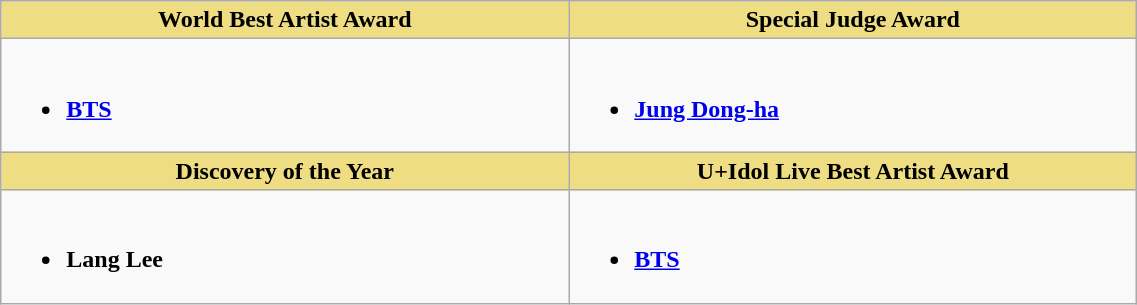<table class="wikitable" style="width:60%">
<tr>
<th scope="col" style="background:#EEDD82; width:30%">World Best Artist Award</th>
<th scope="col" style="background:#EEDD82; width:30%">Special Judge Award</th>
</tr>
<tr>
<td style="vertical-align:top"><br><ul><li><strong><a href='#'>BTS</a></strong></li></ul></td>
<td style="vertical-align:top"><br><ul><li><strong><a href='#'>Jung Dong-ha</a></strong></li></ul></td>
</tr>
<tr>
<th scope="col" style="background:#EEDD82">Discovery of the Year</th>
<th scope="col" style="background:#EEDD82">U+Idol Live Best Artist Award</th>
</tr>
<tr>
<td style="vertical-align:top"><br><ul><li><strong>Lang Lee</strong></li></ul></td>
<td colspan="2" style="vertical-align:top"><br><ul><li><strong><a href='#'>BTS</a></strong></li></ul></td>
</tr>
</table>
